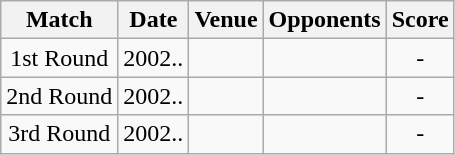<table class="wikitable" style="text-align:center;">
<tr>
<th>Match</th>
<th>Date</th>
<th>Venue</th>
<th>Opponents</th>
<th>Score</th>
</tr>
<tr>
<td>1st Round</td>
<td>2002..</td>
<td></td>
<td></td>
<td>-</td>
</tr>
<tr>
<td>2nd Round</td>
<td>2002..</td>
<td></td>
<td></td>
<td>-</td>
</tr>
<tr>
<td>3rd Round</td>
<td>2002..</td>
<td></td>
<td></td>
<td>-</td>
</tr>
</table>
